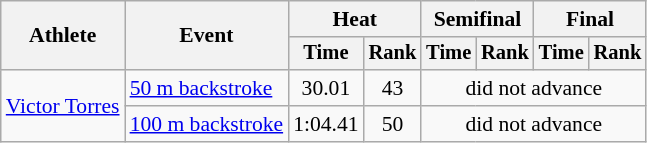<table class=wikitable style="font-size:90%">
<tr>
<th rowspan="2">Athlete</th>
<th rowspan="2">Event</th>
<th colspan="2">Heat</th>
<th colspan="2">Semifinal</th>
<th colspan="2">Final</th>
</tr>
<tr style="font-size:95%">
<th>Time</th>
<th>Rank</th>
<th>Time</th>
<th>Rank</th>
<th>Time</th>
<th>Rank</th>
</tr>
<tr align=center>
<td align=left rowspan=2><a href='#'>Victor Torres</a></td>
<td align=left><a href='#'>50 m backstroke</a></td>
<td>30.01</td>
<td>43</td>
<td colspan=4>did not advance</td>
</tr>
<tr align=center>
<td align=left><a href='#'>100 m backstroke</a></td>
<td>1:04.41</td>
<td>50</td>
<td colspan=4>did not advance</td>
</tr>
</table>
